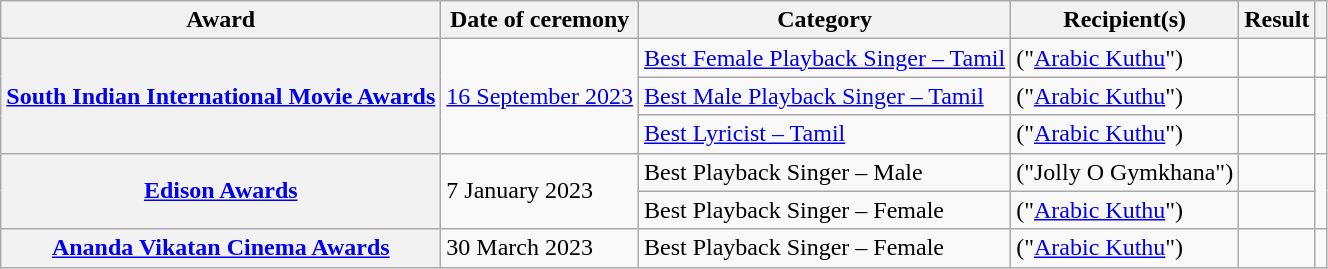<table class="wikitable plainrowheaders sortable">
<tr>
<th scope="col">Award</th>
<th scope="col">Date of ceremony</th>
<th scope="col">Category</th>
<th scope="col">Recipient(s)</th>
<th scope="col">Result</th>
<th scope="col" class="unsortable"></th>
</tr>
<tr>
<th scope="row" ; rowspan="3"><a href='#'>South Indian International Movie Awards</a></th>
<td rowspan="3"><a href='#'>16 September 2023</a></td>
<td><a href='#'>Best Female Playback Singer – Tamil</a></td>
<td> ("<a href='#'>Arabic Kuthu</a>")</td>
<td></td>
<td></td>
</tr>
<tr>
<td><a href='#'>Best Male Playback Singer – Tamil</a></td>
<td> ("<a href='#'>Arabic Kuthu</a>")</td>
<td></td>
<td rowspan="2"></td>
</tr>
<tr>
<td><a href='#'>Best Lyricist – Tamil</a></td>
<td> ("<a href='#'>Arabic Kuthu</a>")</td>
<td></td>
</tr>
<tr>
<th scope="row" ; rowspan="2"><a href='#'>Edison Awards</a></th>
<td rowspan="2">7 January 2023</td>
<td>Best Playback Singer – Male</td>
<td> ("Jolly O Gymkhana")</td>
<td></td>
<td rowspan="2"></td>
</tr>
<tr>
<td>Best Playback Singer – Female</td>
<td> ("<a href='#'>Arabic Kuthu</a>")</td>
<td></td>
</tr>
<tr>
<th scope="row" ; rowspan="1"><a href='#'>Ananda Vikatan Cinema Awards</a></th>
<td rowspan="1">30 March 2023</td>
<td>Best Playback Singer – Female</td>
<td> ("<a href='#'>Arabic Kuthu</a>")</td>
<td></td>
<td></td>
</tr>
</table>
